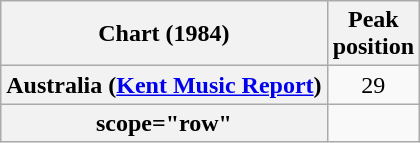<table class="wikitable sortable plainrowheaders">
<tr>
<th scope="col">Chart (1984)</th>
<th scope="col">Peak<br>position</th>
</tr>
<tr>
<th scope="row">Australia (<a href='#'>Kent Music Report</a>)</th>
<td style="text-align:center;">29</td>
</tr>
<tr>
<th>scope="row"</th>
</tr>
</table>
